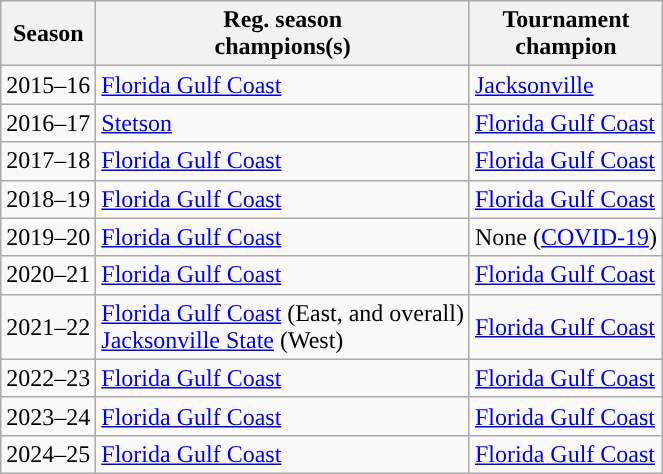<table class="wikitable sortable">
<tr>
<th width=px>Season</th>
<th width=px>Reg. season<br>champions(s)</th>
<th width=px>Tournament<br>champion</th>
</tr>
<tr>
<td>2015–16</td>
<td><a href='#'>Florida Gulf Coast</a></td>
<td><a href='#'>Jacksonville</a></td>
</tr>
<tr>
<td>2016–17</td>
<td><a href='#'>Stetson</a></td>
<td><a href='#'>Florida Gulf Coast</a></td>
</tr>
<tr>
<td>2017–18</td>
<td><a href='#'>Florida Gulf Coast</a></td>
<td><a href='#'>Florida Gulf Coast</a></td>
</tr>
<tr>
<td>2018–19</td>
<td><a href='#'>Florida Gulf Coast</a></td>
<td><a href='#'>Florida Gulf Coast</a></td>
</tr>
<tr>
<td>2019–20</td>
<td><a href='#'>Florida Gulf Coast</a></td>
<td>None (<a href='#'>COVID-19</a>)</td>
</tr>
<tr>
<td>2020–21</td>
<td><a href='#'>Florida Gulf Coast</a></td>
<td><a href='#'>Florida Gulf Coast</a></td>
</tr>
<tr>
<td>2021–22</td>
<td><a href='#'>Florida Gulf Coast</a> (East, and overall)<br><a href='#'>Jacksonville State</a> (West)</td>
<td><a href='#'>Florida Gulf Coast</a></td>
</tr>
<tr>
<td>2022–23</td>
<td><a href='#'>Florida Gulf Coast</a></td>
<td><a href='#'>Florida Gulf Coast</a></td>
</tr>
<tr>
<td>2023–24</td>
<td><a href='#'>Florida Gulf Coast</a></td>
<td><a href='#'>Florida Gulf Coast</a></td>
</tr>
<tr>
<td>2024–25</td>
<td><a href='#'>Florida Gulf Coast</a></td>
<td><a href='#'>Florida Gulf Coast</a></td>
</tr>
</table>
